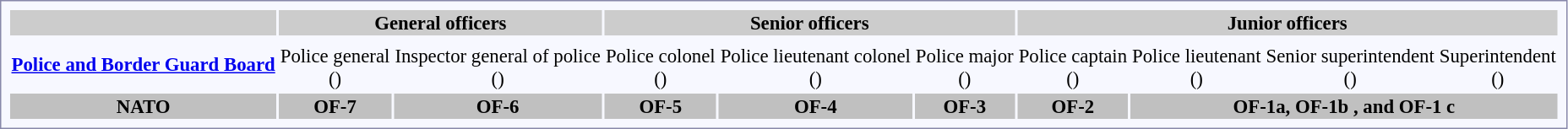<table style="border:1px solid #8888aa; background-color:#f7f8ff; padding:5px; font-size:95%; margin: 0px 12px 12px 0px;">
<tr style="background-color:#CCCCCC;">
<th></th>
<th colspan=2>General officers</th>
<th colspan=3>Senior officers</th>
<th colspan=4>Junior officers</th>
</tr>
<tr style="text-align:center;">
<td rowspan=2><strong> <a href='#'>Police and Border Guard Board</a></strong></td>
<td></td>
<td></td>
<td></td>
<td></td>
<td></td>
<td></td>
<td></td>
<td></td>
<td></td>
</tr>
<tr style="text-align:center;">
<td>Police general<br>()</td>
<td>Inspector general of police<br>()</td>
<td>Police colonel<br>()</td>
<td>Police lieutenant colonel<br>()</td>
<td>Police major<br>()</td>
<td>Police captain<br>()</td>
<td>Police lieutenant<br>()</td>
<td>Senior superintendent<br>()</td>
<td>Superintendent<br>()</td>
</tr>
<tr bgcolor="silver" style="text-align:center;">
<th>NATO</th>
<th>OF-7</th>
<th>OF-6</th>
<th>OF-5</th>
<th>OF-4</th>
<th>OF-3</th>
<th>OF-2</th>
<th colspan = "6">OF-1a, OF-1b , and OF-1 c</th>
</tr>
</table>
